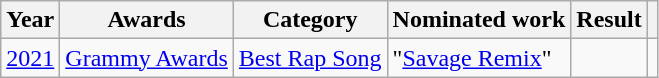<table class="wikitable">
<tr>
<th>Year</th>
<th>Awards</th>
<th>Category</th>
<th>Nominated work</th>
<th>Result</th>
<th></th>
</tr>
<tr>
<td><a href='#'>2021</a></td>
<td><a href='#'>Grammy Awards</a></td>
<td><a href='#'>Best Rap Song</a></td>
<td>"<a href='#'>Savage Remix</a>"</td>
<td></td>
<td style="text-align:center;"></td>
</tr>
</table>
